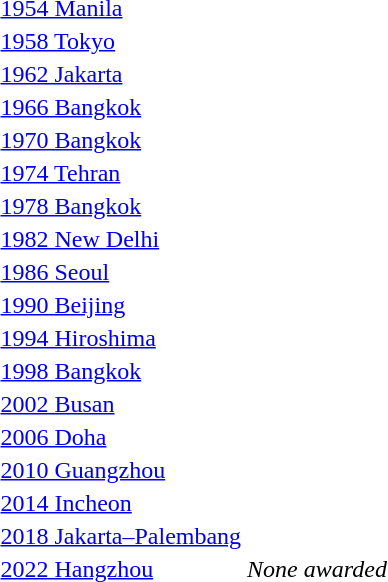<table>
<tr>
<td><a href='#'>1954 Manila</a></td>
<td></td>
<td></td>
<td></td>
</tr>
<tr>
<td rowspan=2><a href='#'>1958 Tokyo</a></td>
<td rowspan=2></td>
<td rowspan=2></td>
<td></td>
</tr>
<tr>
<td></td>
</tr>
<tr>
<td rowspan=2><a href='#'>1962 Jakarta</a></td>
<td rowspan=2></td>
<td rowspan=2></td>
<td></td>
</tr>
<tr>
<td></td>
</tr>
<tr>
<td rowspan=2><a href='#'>1966 Bangkok</a></td>
<td rowspan=2></td>
<td rowspan=2></td>
<td></td>
</tr>
<tr>
<td></td>
</tr>
<tr>
<td rowspan=2><a href='#'>1970 Bangkok</a></td>
<td rowspan=2></td>
<td rowspan=2></td>
<td></td>
</tr>
<tr>
<td></td>
</tr>
<tr>
<td rowspan=2><a href='#'>1974 Tehran</a></td>
<td rowspan=2></td>
<td rowspan=2></td>
<td></td>
</tr>
<tr>
<td></td>
</tr>
<tr>
<td rowspan=2><a href='#'>1978 Bangkok</a></td>
<td rowspan=2></td>
<td rowspan=2></td>
<td></td>
</tr>
<tr>
<td></td>
</tr>
<tr>
<td rowspan=2><a href='#'>1982 New Delhi</a></td>
<td rowspan=2></td>
<td rowspan=2></td>
<td></td>
</tr>
<tr>
<td></td>
</tr>
<tr>
<td rowspan=2><a href='#'>1986 Seoul</a></td>
<td rowspan=2></td>
<td rowspan=2></td>
<td></td>
</tr>
<tr>
<td></td>
</tr>
<tr>
<td rowspan=2><a href='#'>1990 Beijing</a></td>
<td rowspan=2></td>
<td rowspan=2></td>
<td></td>
</tr>
<tr>
<td></td>
</tr>
<tr>
<td rowspan=2><a href='#'>1994 Hiroshima</a></td>
<td rowspan=2></td>
<td rowspan=2></td>
<td></td>
</tr>
<tr>
<td></td>
</tr>
<tr>
<td rowspan=2><a href='#'>1998 Bangkok</a></td>
<td rowspan=2></td>
<td rowspan=2></td>
<td></td>
</tr>
<tr>
<td></td>
</tr>
<tr>
<td rowspan=2><a href='#'>2002 Busan</a></td>
<td rowspan=2></td>
<td rowspan=2></td>
<td></td>
</tr>
<tr>
<td></td>
</tr>
<tr>
<td rowspan=2><a href='#'>2006 Doha</a></td>
<td rowspan=2></td>
<td rowspan=2></td>
<td></td>
</tr>
<tr>
<td></td>
</tr>
<tr>
<td rowspan=2><a href='#'>2010 Guangzhou</a></td>
<td rowspan=2></td>
<td rowspan=2></td>
<td></td>
</tr>
<tr>
<td></td>
</tr>
<tr>
<td rowspan=2><a href='#'>2014 Incheon</a></td>
<td rowspan=2></td>
<td rowspan=2></td>
<td></td>
</tr>
<tr>
<td></td>
</tr>
<tr>
<td rowspan=2><a href='#'>2018 Jakarta–Palembang</a></td>
<td rowspan=2></td>
<td rowspan=2></td>
<td></td>
</tr>
<tr>
<td></td>
</tr>
<tr>
<td rowspan=2><a href='#'>2022 Hangzhou</a></td>
<td rowspan=2><em>None awarded</em></td>
<td rowspan=2></td>
<td></td>
</tr>
<tr>
<td></td>
</tr>
</table>
